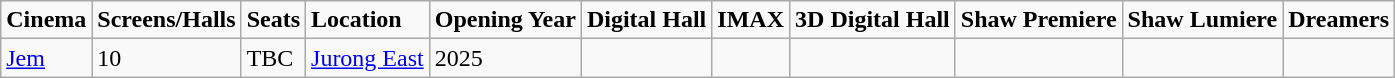<table class="wikitable sortable" style="text-align:left">
<tr>
<td><strong>Cinema</strong></td>
<td><strong>Screens/Halls</strong></td>
<td><strong>Seats</strong></td>
<td><strong>Location</strong></td>
<td><strong>Opening Year</strong></td>
<td><strong>Digital Hall</strong></td>
<td><strong>IMAX</strong></td>
<td><strong>3D Digital Hall</strong></td>
<td><strong>Shaw Premiere</strong></td>
<td><strong>Shaw Lumiere</strong></td>
<td><strong>Dreamers</strong></td>
</tr>
<tr>
<td><a href='#'>Jem</a></td>
<td>10</td>
<td>TBC</td>
<td><a href='#'>Jurong East</a></td>
<td>2025</td>
<td></td>
<td></td>
<td></td>
<td></td>
<td></td>
<td></td>
</tr>
</table>
